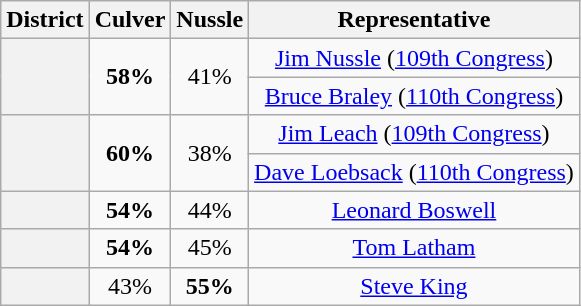<table class=wikitable>
<tr>
<th>District</th>
<th>Culver</th>
<th>Nussle</th>
<th>Representative</th>
</tr>
<tr align=center>
<th rowspan=2 ></th>
<td rowspan=2><strong>58%</strong></td>
<td rowspan=2>41%</td>
<td><a href='#'>Jim Nussle</a> (<a href='#'>109th Congress</a>)</td>
</tr>
<tr align=center>
<td><a href='#'>Bruce Braley</a> (<a href='#'>110th Congress</a>)</td>
</tr>
<tr align=center>
<th rowspan=2 ></th>
<td rowspan=2><strong>60%</strong></td>
<td rowspan=2>38%</td>
<td><a href='#'>Jim Leach</a> (<a href='#'>109th Congress</a>)</td>
</tr>
<tr align=center>
<td><a href='#'>Dave Loebsack</a> (<a href='#'>110th Congress</a>)</td>
</tr>
<tr align=center>
<th></th>
<td><strong>54%</strong></td>
<td>44%</td>
<td><a href='#'>Leonard Boswell</a></td>
</tr>
<tr align=center>
<th></th>
<td><strong>54%</strong></td>
<td>45%</td>
<td><a href='#'>Tom Latham</a></td>
</tr>
<tr align=center>
<th></th>
<td>43%</td>
<td><strong>55%</strong></td>
<td><a href='#'>Steve King</a></td>
</tr>
</table>
